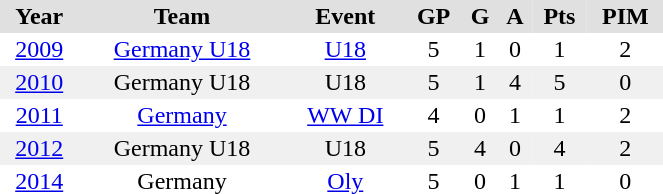<table border="0" cellpadding="2" cellspacing="0" width="35%">
<tr align="center" bgcolor="#e0e0e0">
<th>Year</th>
<th>Team</th>
<th>Event</th>
<th>GP</th>
<th>G</th>
<th>A</th>
<th>Pts</th>
<th>PIM</th>
</tr>
<tr align="center">
<td><a href='#'>2009</a></td>
<td><a href='#'>Germany U18</a></td>
<td><a href='#'>U18</a></td>
<td>5</td>
<td>1</td>
<td>0</td>
<td>1</td>
<td>2</td>
</tr>
<tr align="center" bgcolor="#f0f0f0">
<td><a href='#'>2010</a></td>
<td>Germany U18</td>
<td>U18</td>
<td>5</td>
<td>1</td>
<td>4</td>
<td>5</td>
<td>0</td>
</tr>
<tr align="center">
<td><a href='#'>2011</a></td>
<td><a href='#'>Germany</a></td>
<td><a href='#'>WW DI</a></td>
<td>4</td>
<td>0</td>
<td>1</td>
<td>1</td>
<td>2</td>
</tr>
<tr align="center" bgcolor="#f0f0f0">
<td><a href='#'>2012</a></td>
<td>Germany U18</td>
<td>U18</td>
<td>5</td>
<td>4</td>
<td>0</td>
<td>4</td>
<td>2</td>
</tr>
<tr align="center">
<td><a href='#'>2014</a></td>
<td>Germany</td>
<td><a href='#'>Oly</a></td>
<td>5</td>
<td>0</td>
<td>1</td>
<td>1</td>
<td>0</td>
</tr>
</table>
